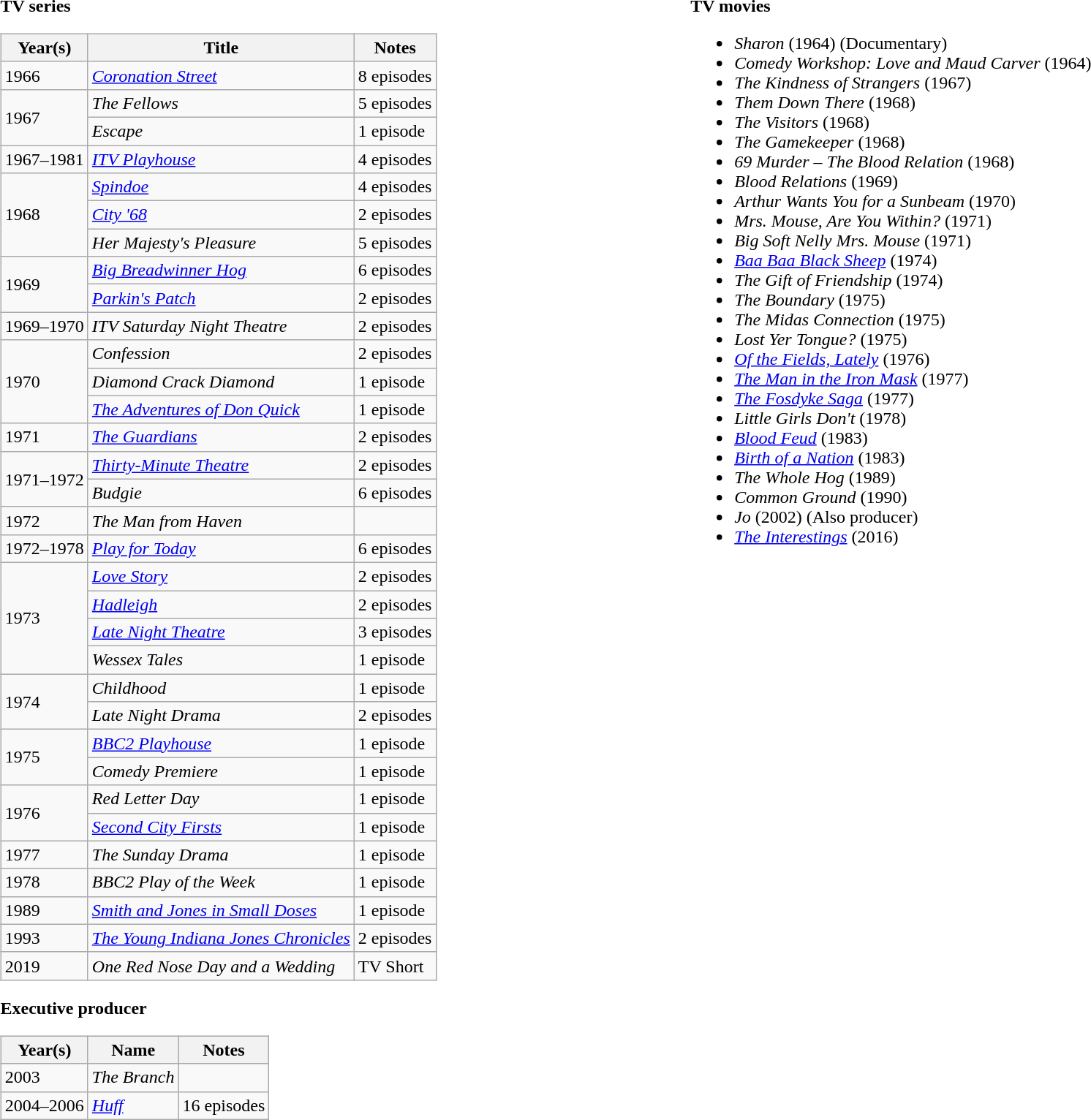<table style="width:100%;">
<tr style="vertical-align:top;">
<td style="width:50%;"><br><strong>TV series</strong><table class="wikitable">
<tr>
<th>Year(s)</th>
<th>Title</th>
<th>Notes</th>
</tr>
<tr>
<td>1966</td>
<td><em><a href='#'>Coronation Street</a></em></td>
<td>8 episodes</td>
</tr>
<tr>
<td rowspan="2">1967</td>
<td><em>The Fellows</em></td>
<td>5 episodes</td>
</tr>
<tr>
<td><em>Escape</em></td>
<td>1 episode</td>
</tr>
<tr>
<td>1967–1981</td>
<td><em><a href='#'>ITV Playhouse</a></em></td>
<td>4 episodes</td>
</tr>
<tr>
<td rowspan="3">1968</td>
<td><em><a href='#'>Spindoe</a></em></td>
<td>4 episodes</td>
</tr>
<tr>
<td><em><a href='#'>City '68</a></em></td>
<td>2 episodes</td>
</tr>
<tr>
<td><em>Her Majesty's Pleasure</em></td>
<td>5 episodes</td>
</tr>
<tr>
<td rowspan="2">1969</td>
<td><em><a href='#'>Big Breadwinner Hog</a></em></td>
<td>6 episodes</td>
</tr>
<tr>
<td><em><a href='#'>Parkin's Patch</a></em></td>
<td>2 episodes</td>
</tr>
<tr>
<td>1969–1970</td>
<td><em>ITV Saturday Night Theatre</em></td>
<td>2 episodes</td>
</tr>
<tr>
<td rowspan="3">1970</td>
<td><em>Confession</em></td>
<td>2 episodes</td>
</tr>
<tr>
<td><em>Diamond Crack Diamond</em></td>
<td>1 episode</td>
</tr>
<tr>
<td><em><a href='#'>The Adventures of Don Quick</a></em></td>
<td>1 episode</td>
</tr>
<tr>
<td>1971</td>
<td><em><a href='#'>The Guardians</a></em></td>
<td>2 episodes</td>
</tr>
<tr>
<td rowspan="2">1971–1972</td>
<td><em><a href='#'>Thirty-Minute Theatre</a></em></td>
<td>2 episodes</td>
</tr>
<tr>
<td><em>Budgie</em></td>
<td>6 episodes</td>
</tr>
<tr>
<td>1972</td>
<td><em>The Man from Haven</em></td>
<td></td>
</tr>
<tr>
<td>1972–1978</td>
<td><em><a href='#'>Play for Today</a></em></td>
<td>6 episodes</td>
</tr>
<tr>
<td rowspan="4">1973</td>
<td><em><a href='#'>Love Story</a></em></td>
<td>2 episodes</td>
</tr>
<tr>
<td><em><a href='#'>Hadleigh</a></em></td>
<td>2 episodes</td>
</tr>
<tr>
<td><em><a href='#'>Late Night Theatre</a></em></td>
<td>3 episodes</td>
</tr>
<tr>
<td><em>Wessex Tales</em></td>
<td>1 episode</td>
</tr>
<tr>
<td rowspan="2">1974</td>
<td><em>Childhood</em></td>
<td>1 episode</td>
</tr>
<tr>
<td><em>Late Night Drama</em></td>
<td>2 episodes</td>
</tr>
<tr>
<td rowspan="2">1975</td>
<td><em><a href='#'>BBC2 Playhouse</a></em></td>
<td>1 episode</td>
</tr>
<tr>
<td><em>Comedy Premiere</em></td>
<td>1 episode</td>
</tr>
<tr>
<td rowspan="2">1976</td>
<td><em>Red Letter Day</em></td>
<td>1 episode</td>
</tr>
<tr>
<td><em><a href='#'>Second City Firsts</a></em></td>
<td>1 episode</td>
</tr>
<tr>
<td>1977</td>
<td><em>The Sunday Drama</em></td>
<td>1 episode</td>
</tr>
<tr>
<td>1978</td>
<td><em>BBC2 Play of the Week</em></td>
<td>1 episode</td>
</tr>
<tr>
<td>1989</td>
<td><em><a href='#'>Smith and Jones in Small Doses</a></em></td>
<td>1 episode</td>
</tr>
<tr>
<td>1993</td>
<td><em><a href='#'>The Young Indiana Jones Chronicles</a></em></td>
<td>2 episodes</td>
</tr>
<tr>
<td>2019</td>
<td><em>One Red Nose Day and a Wedding</em></td>
<td>TV Short</td>
</tr>
</table>
<strong>Executive producer</strong><table class="wikitable">
<tr>
<th>Year(s)</th>
<th>Name</th>
<th>Notes</th>
</tr>
<tr>
<td>2003</td>
<td><em>The Branch</em></td>
<td></td>
</tr>
<tr>
<td>2004–2006</td>
<td><em><a href='#'>Huff</a></em></td>
<td>16 episodes</td>
</tr>
</table>
</td>
<td style="width:50%;"><br><strong>TV movies</strong><ul><li><em>Sharon</em> (1964) (Documentary)</li><li><em>Comedy Workshop: Love and Maud Carver</em> (1964)</li><li><em>The Kindness of Strangers</em> (1967)</li><li><em>Them Down There</em> (1968)</li><li><em>The Visitors</em> (1968)</li><li><em>The Gamekeeper</em> (1968)</li><li><em>69 Murder – The Blood Relation</em> (1968)</li><li><em>Blood Relations</em> (1969)</li><li><em>Arthur Wants You for a Sunbeam</em> (1970)</li><li><em>Mrs. Mouse, Are You Within?</em> (1971)</li><li><em>Big Soft Nelly Mrs. Mouse</em> (1971)</li><li><em><a href='#'>Baa Baa Black Sheep</a></em> (1974)</li><li><em>The Gift of Friendship</em> (1974)</li><li><em>The Boundary</em> (1975)</li><li><em>The Midas Connection</em> (1975)</li><li><em>Lost Yer Tongue?</em> (1975)</li><li><em><a href='#'>Of the Fields, Lately</a></em> (1976)</li><li><em><a href='#'>The Man in the Iron Mask</a></em> (1977)</li><li><em><a href='#'>The Fosdyke Saga</a></em> (1977)</li><li><em>Little Girls Don't</em> (1978)</li><li><em><a href='#'>Blood Feud</a></em> (1983)</li><li><em><a href='#'>Birth of a Nation</a></em> (1983)</li><li><em>The Whole Hog</em> (1989)</li><li><em>Common Ground</em> (1990)</li><li><em>Jo</em> (2002) (Also producer)</li><li><em><a href='#'>The Interestings</a></em> (2016)</li></ul></td>
<td style="width:50%;"></td>
</tr>
</table>
